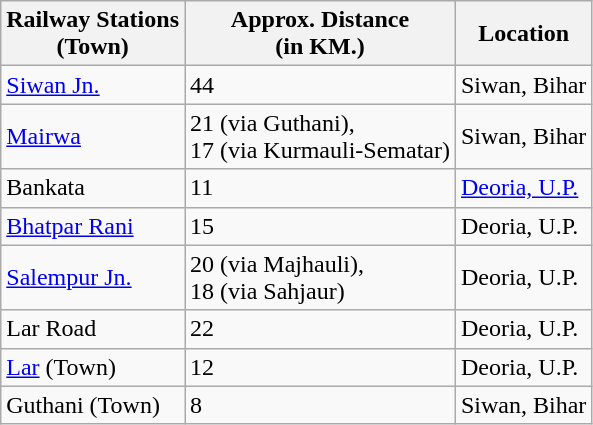<table class="wikitable">
<tr>
<th>Railway Stations<br>(Town)</th>
<th>Approx. Distance<br>(in KM.)</th>
<th>Location</th>
</tr>
<tr>
<td><a href='#'>Siwan Jn.</a></td>
<td>44</td>
<td>Siwan, Bihar</td>
</tr>
<tr>
<td><a href='#'>Mairwa</a></td>
<td>21 (via Guthani),<br>17 (via Kurmauli-Sematar)</td>
<td>Siwan, Bihar</td>
</tr>
<tr>
<td>Bankata</td>
<td>11</td>
<td><a href='#'>Deoria, U.P.</a></td>
</tr>
<tr>
<td><a href='#'>Bhatpar Rani</a></td>
<td>15</td>
<td>Deoria, U.P.</td>
</tr>
<tr>
<td><a href='#'>Salempur Jn.</a></td>
<td>20 (via Majhauli),<br>18 (via Sahjaur)</td>
<td>Deoria, U.P.</td>
</tr>
<tr>
<td>Lar Road</td>
<td>22</td>
<td>Deoria, U.P.</td>
</tr>
<tr>
<td><a href='#'>Lar</a> (Town)</td>
<td>12</td>
<td>Deoria, U.P.</td>
</tr>
<tr>
<td>Guthani (Town)</td>
<td>8</td>
<td>Siwan, Bihar</td>
</tr>
</table>
